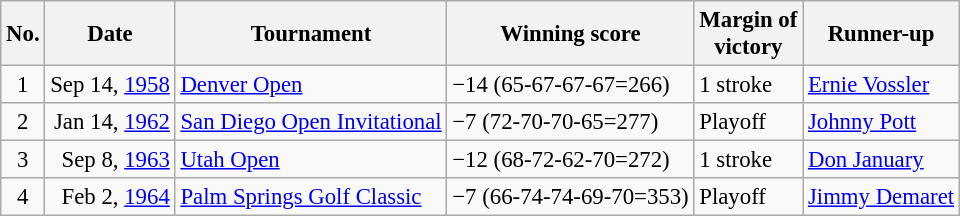<table class="wikitable" style="font-size:95%;">
<tr>
<th>No.</th>
<th>Date</th>
<th>Tournament</th>
<th>Winning score</th>
<th>Margin of<br>victory</th>
<th>Runner-up</th>
</tr>
<tr>
<td align=center>1</td>
<td align=right>Sep 14, <a href='#'>1958</a></td>
<td><a href='#'>Denver Open</a></td>
<td>−14 (65-67-67-67=266)</td>
<td>1 stroke</td>
<td> <a href='#'>Ernie Vossler</a></td>
</tr>
<tr>
<td align=center>2</td>
<td align=right>Jan 14, <a href='#'>1962</a></td>
<td><a href='#'>San Diego Open Invitational</a></td>
<td>−7 (72-70-70-65=277)</td>
<td>Playoff</td>
<td> <a href='#'>Johnny Pott</a></td>
</tr>
<tr>
<td align=center>3</td>
<td align=right>Sep 8, <a href='#'>1963</a></td>
<td><a href='#'>Utah Open</a></td>
<td>−12 (68-72-62-70=272)</td>
<td>1 stroke</td>
<td> <a href='#'>Don January</a></td>
</tr>
<tr>
<td align=center>4</td>
<td align=right>Feb 2, <a href='#'>1964</a></td>
<td><a href='#'>Palm Springs Golf Classic</a></td>
<td>−7 (66-74-74-69-70=353)</td>
<td>Playoff</td>
<td> <a href='#'>Jimmy Demaret</a></td>
</tr>
</table>
